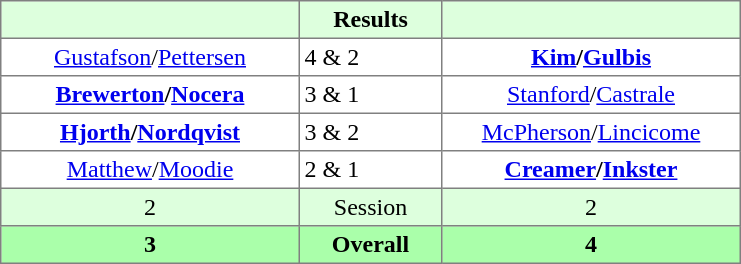<table border="1" cellpadding="3" style="border-collapse:collapse; text-align:center;">
<tr style="background:#dfd;">
<th style="width:12em;"></th>
<th style="width:5.5em;">Results</th>
<th style="width:12em;"></th>
</tr>
<tr>
<td><a href='#'>Gustafson</a>/<a href='#'>Pettersen</a></td>
<td align=left> 4 & 2</td>
<td><strong><a href='#'>Kim</a>/<a href='#'>Gulbis</a></strong></td>
</tr>
<tr>
<td><strong><a href='#'>Brewerton</a>/<a href='#'>Nocera</a></strong></td>
<td align=left> 3 & 1</td>
<td><a href='#'>Stanford</a>/<a href='#'>Castrale</a></td>
</tr>
<tr>
<td><strong><a href='#'>Hjorth</a>/<a href='#'>Nordqvist</a></strong></td>
<td align=left> 3 & 2</td>
<td><a href='#'>McPherson</a>/<a href='#'>Lincicome</a></td>
</tr>
<tr>
<td><a href='#'>Matthew</a>/<a href='#'>Moodie</a></td>
<td align=left> 2 & 1</td>
<td><strong><a href='#'>Creamer</a>/<a href='#'>Inkster</a></strong></td>
</tr>
<tr style="background:#dfd;">
<td>2</td>
<td>Session</td>
<td>2</td>
</tr>
<tr style="background:#afa;">
<th>3</th>
<th>Overall</th>
<th>4</th>
</tr>
</table>
